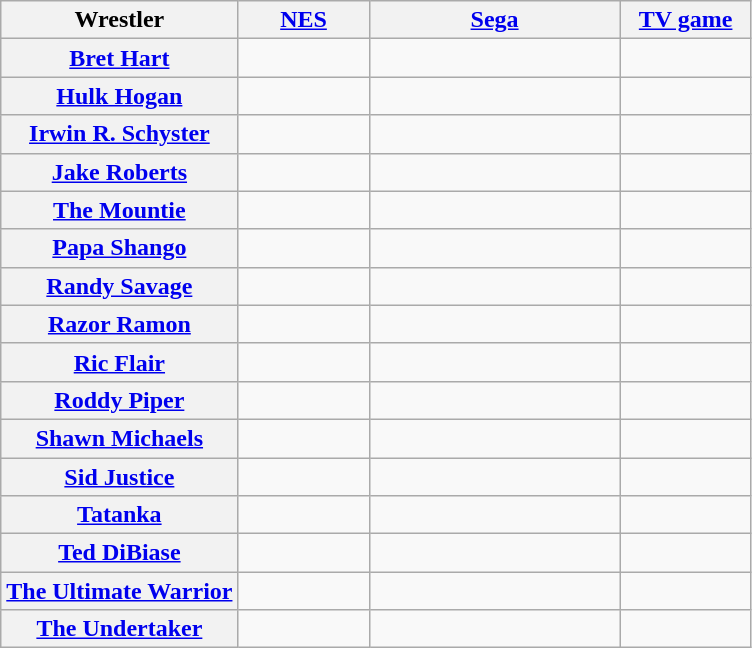<table class="wikitable plainrowheaders sortable">
<tr>
<th scope="col">Wrestler</th>
<th scope="col" style="width: 5em;"><a href='#'>NES</a></th>
<th scope="col" style="width: 10em;"><a href='#'>Sega</a><br></th>
<th scope="col" style="width: 5em;"><a href='#'>TV game</a></th>
</tr>
<tr style="text-align:center;">
<th scope="row"><a href='#'>Bret Hart</a></th>
<td></td>
<td></td>
<td></td>
</tr>
<tr style="text-align:center;">
<th scope="row"><a href='#'>Hulk Hogan</a></th>
<td></td>
<td></td>
<td></td>
</tr>
<tr style="text-align:center;">
<th scope="row"><a href='#'>Irwin R. Schyster</a></th>
<td></td>
<td></td>
<td></td>
</tr>
<tr style="text-align:center;">
<th scope="row"><a href='#'>Jake Roberts</a></th>
<td></td>
<td></td>
<td></td>
</tr>
<tr style="text-align:center;">
<th scope="row"><a href='#'>The Mountie</a></th>
<td></td>
<td></td>
<td></td>
</tr>
<tr style="text-align:center;">
<th scope="row"><a href='#'>Papa Shango</a></th>
<td></td>
<td></td>
<td></td>
</tr>
<tr style="text-align:center;">
<th scope="row"><a href='#'>Randy Savage</a></th>
<td></td>
<td></td>
<td></td>
</tr>
<tr style="text-align:center;">
<th scope="row"><a href='#'>Razor Ramon</a></th>
<td></td>
<td></td>
<td></td>
</tr>
<tr style="text-align:center;">
<th scope="row"><a href='#'>Ric Flair</a></th>
<td></td>
<td></td>
<td></td>
</tr>
<tr style="text-align:center;">
<th scope="row"><a href='#'>Roddy Piper</a></th>
<td></td>
<td></td>
<td></td>
</tr>
<tr style="text-align:center;">
<th scope="row"><a href='#'>Shawn Michaels</a></th>
<td></td>
<td></td>
<td></td>
</tr>
<tr style="text-align:center;">
<th scope="row"><a href='#'>Sid Justice</a></th>
<td></td>
<td></td>
<td></td>
</tr>
<tr style="text-align:center;">
<th scope="row"><a href='#'>Tatanka</a></th>
<td></td>
<td></td>
<td></td>
</tr>
<tr style="text-align:center;">
<th scope="row"><a href='#'>Ted DiBiase</a></th>
<td></td>
<td></td>
<td></td>
</tr>
<tr style="text-align:center;">
<th scope="row"><a href='#'>The Ultimate Warrior</a></th>
<td></td>
<td></td>
<td></td>
</tr>
<tr style="text-align:center;">
<th scope="row"><a href='#'>The Undertaker</a></th>
<td></td>
<td></td>
<td></td>
</tr>
</table>
